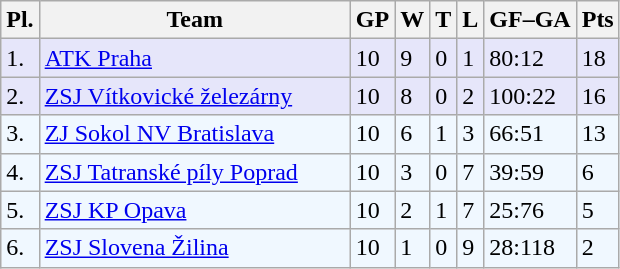<table class="wikitable">
<tr>
<th>Pl.</th>
<th width="200">Team</th>
<th>GP</th>
<th>W</th>
<th>T</th>
<th>L</th>
<th>GF–GA</th>
<th>Pts</th>
</tr>
<tr bgcolor="#e6e6fa">
<td>1.</td>
<td><a href='#'>ATK Praha</a></td>
<td>10</td>
<td>9</td>
<td>0</td>
<td>1</td>
<td>80:12</td>
<td>18</td>
</tr>
<tr bgcolor="#e6e6fa">
<td>2.</td>
<td><a href='#'>ZSJ Vítkovické železárny</a></td>
<td>10</td>
<td>8</td>
<td>0</td>
<td>2</td>
<td>100:22</td>
<td>16</td>
</tr>
<tr bgcolor="#f0f8ff">
<td>3.</td>
<td><a href='#'>ZJ Sokol NV Bratislava</a></td>
<td>10</td>
<td>6</td>
<td>1</td>
<td>3</td>
<td>66:51</td>
<td>13</td>
</tr>
<tr bgcolor="#f0f8ff">
<td>4.</td>
<td><a href='#'>ZSJ Tatranské píly Poprad</a></td>
<td>10</td>
<td>3</td>
<td>0</td>
<td>7</td>
<td>39:59</td>
<td>6</td>
</tr>
<tr bgcolor="#f0f8ff">
<td>5.</td>
<td><a href='#'>ZSJ KP Opava</a></td>
<td>10</td>
<td>2</td>
<td>1</td>
<td>7</td>
<td>25:76</td>
<td>5</td>
</tr>
<tr bgcolor="#f0f8ff">
<td>6.</td>
<td><a href='#'>ZSJ Slovena Žilina</a></td>
<td>10</td>
<td>1</td>
<td>0</td>
<td>9</td>
<td>28:118</td>
<td>2</td>
</tr>
</table>
